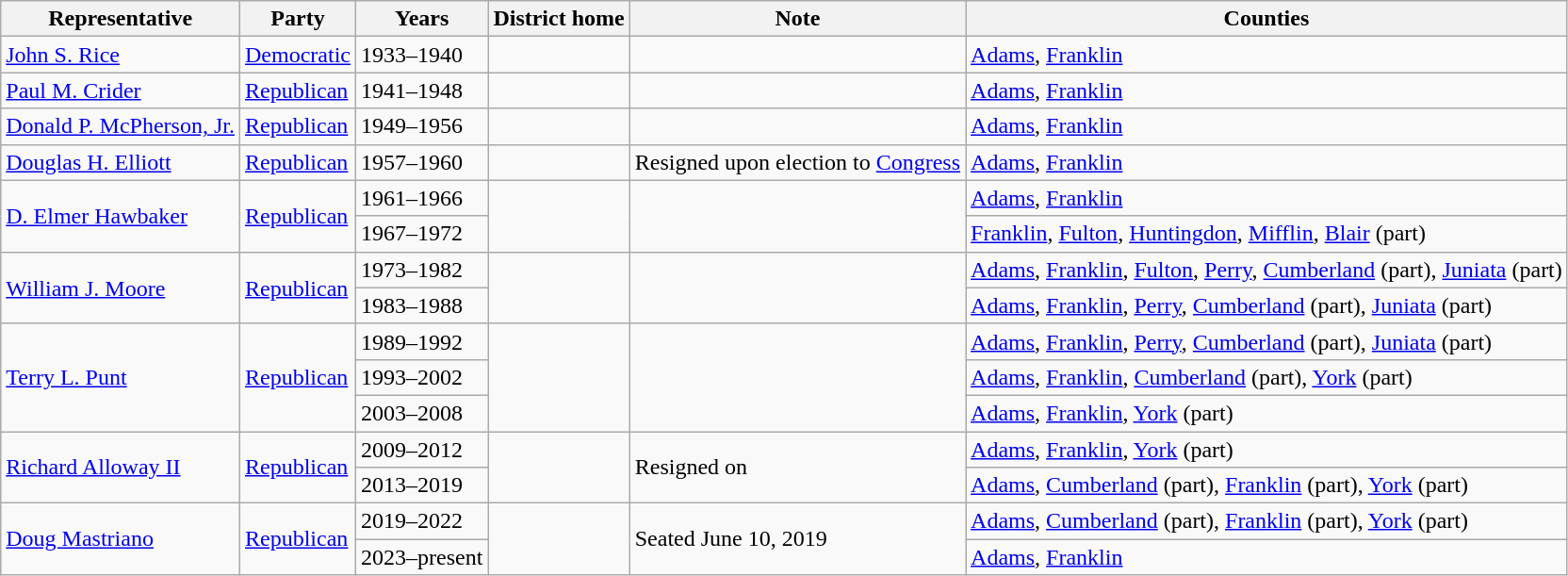<table class=wikitable>
<tr valign=bottom>
<th>Representative</th>
<th>Party</th>
<th>Years</th>
<th>District home</th>
<th>Note</th>
<th>Counties</th>
</tr>
<tr>
<td><a href='#'>John S. Rice</a></td>
<td><a href='#'>Democratic</a></td>
<td>1933–1940</td>
<td></td>
<td></td>
<td><a href='#'>Adams</a>, <a href='#'>Franklin</a></td>
</tr>
<tr>
<td><a href='#'>Paul M. Crider</a></td>
<td><a href='#'>Republican</a></td>
<td>1941–1948</td>
<td></td>
<td></td>
<td><a href='#'>Adams</a>, <a href='#'>Franklin</a></td>
</tr>
<tr>
<td><a href='#'>Donald P. McPherson, Jr.</a></td>
<td><a href='#'>Republican</a></td>
<td>1949–1956</td>
<td></td>
<td></td>
<td><a href='#'>Adams</a>, <a href='#'>Franklin</a></td>
</tr>
<tr>
<td><a href='#'>Douglas H. Elliott</a></td>
<td><a href='#'>Republican</a></td>
<td>1957–1960</td>
<td></td>
<td>Resigned upon election to <a href='#'>Congress</a></td>
<td><a href='#'>Adams</a>, <a href='#'>Franklin</a></td>
</tr>
<tr>
<td rowspan=2><a href='#'>D. Elmer Hawbaker</a></td>
<td rowspan=2><a href='#'>Republican</a></td>
<td>1961–1966</td>
<td rowspan=2> </td>
<td rowspan=2> </td>
<td><a href='#'>Adams</a>, <a href='#'>Franklin</a></td>
</tr>
<tr>
<td>1967–1972</td>
<td><a href='#'>Franklin</a>, <a href='#'>Fulton</a>, <a href='#'>Huntingdon</a>, <a href='#'>Mifflin</a>, <a href='#'>Blair</a> (part)</td>
</tr>
<tr>
<td rowspan=2><a href='#'>William J. Moore</a></td>
<td rowspan=2><a href='#'>Republican</a></td>
<td>1973–1982</td>
<td rowspan=2> </td>
<td rowspan=2> </td>
<td><a href='#'>Adams</a>, <a href='#'>Franklin</a>, <a href='#'>Fulton</a>, <a href='#'>Perry</a>, <a href='#'>Cumberland</a> (part), <a href='#'>Juniata</a> (part)</td>
</tr>
<tr>
<td>1983–1988</td>
<td><a href='#'>Adams</a>, <a href='#'>Franklin</a>, <a href='#'>Perry</a>, <a href='#'>Cumberland</a> (part), <a href='#'>Juniata</a> (part)</td>
</tr>
<tr>
<td rowspan=3><a href='#'>Terry L. Punt</a></td>
<td rowspan=3><a href='#'>Republican</a></td>
<td>1989–1992</td>
<td rowspan=3> </td>
<td rowspan=3> </td>
<td><a href='#'>Adams</a>, <a href='#'>Franklin</a>, <a href='#'>Perry</a>, <a href='#'>Cumberland</a> (part), <a href='#'>Juniata</a> (part)</td>
</tr>
<tr>
<td>1993–2002</td>
<td><a href='#'>Adams</a>, <a href='#'>Franklin</a>, <a href='#'>Cumberland</a> (part), <a href='#'>York</a> (part)</td>
</tr>
<tr>
<td>2003–2008</td>
<td><a href='#'>Adams</a>, <a href='#'>Franklin</a>, <a href='#'>York</a> (part)</td>
</tr>
<tr>
<td rowspan=2><a href='#'>Richard Alloway II</a></td>
<td rowspan=2><a href='#'>Republican</a></td>
<td>2009–2012</td>
<td rowspan=2> </td>
<td rowspan=2>Resigned on </td>
<td><a href='#'>Adams</a>, <a href='#'>Franklin</a>, <a href='#'>York</a> (part)</td>
</tr>
<tr>
<td>2013–2019</td>
<td><a href='#'>Adams</a>, <a href='#'>Cumberland</a> (part), <a href='#'>Franklin</a> (part), <a href='#'>York</a> (part)</td>
</tr>
<tr>
<td rowspan=2><a href='#'>Doug Mastriano</a></td>
<td rowspan=2><a href='#'>Republican</a></td>
<td>2019–2022</td>
<td rowspan=2> </td>
<td rowspan=2>Seated June 10, 2019</td>
<td><a href='#'>Adams</a>, <a href='#'>Cumberland</a> (part), <a href='#'>Franklin</a> (part), <a href='#'>York</a> (part)</td>
</tr>
<tr>
<td>2023–present</td>
<td><a href='#'>Adams</a>, <a href='#'>Franklin</a></td>
</tr>
</table>
